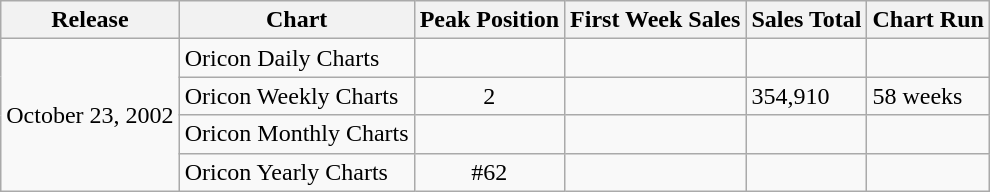<table class="wikitable">
<tr>
<th>Release</th>
<th>Chart</th>
<th>Peak Position</th>
<th>First Week Sales</th>
<th>Sales Total</th>
<th>Chart Run</th>
</tr>
<tr>
<td rowspan="4">October 23, 2002</td>
<td>Oricon Daily Charts</td>
<td align="center"></td>
<td></td>
<td></td>
<td></td>
</tr>
<tr>
<td>Oricon Weekly Charts</td>
<td align="center">2</td>
<td></td>
<td>354,910</td>
<td>58 weeks</td>
</tr>
<tr>
<td>Oricon Monthly Charts</td>
<td align="center"></td>
<td></td>
<td></td>
<td></td>
</tr>
<tr>
<td>Oricon Yearly Charts</td>
<td align="center">#62</td>
<td></td>
<td></td>
<td></td>
</tr>
</table>
